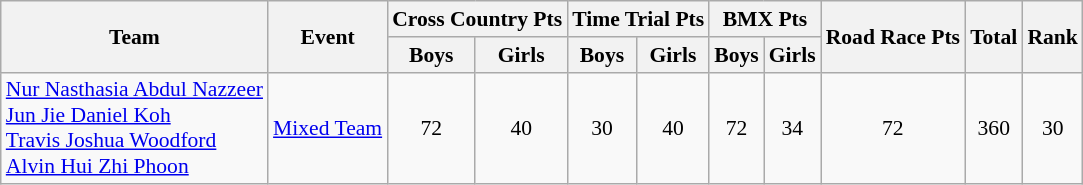<table class="wikitable" border="1" style="font-size:90%">
<tr>
<th rowspan=2>Team</th>
<th rowspan=2>Event</th>
<th colspan=2>Cross Country Pts</th>
<th colspan=2>Time Trial Pts</th>
<th colspan=2>BMX Pts</th>
<th rowspan=2>Road Race Pts</th>
<th rowspan=2>Total</th>
<th rowspan=2>Rank</th>
</tr>
<tr>
<th>Boys</th>
<th>Girls</th>
<th>Boys</th>
<th>Girls</th>
<th>Boys</th>
<th>Girls</th>
</tr>
<tr>
<td><a href='#'>Nur Nasthasia Abdul Nazzeer</a><br><a href='#'>Jun Jie Daniel Koh</a><br><a href='#'>Travis Joshua Woodford</a><br><a href='#'>Alvin Hui Zhi Phoon</a></td>
<td><a href='#'>Mixed Team</a></td>
<td align=center>72</td>
<td align=center>40</td>
<td align=center>30</td>
<td align=center>40</td>
<td align=center>72</td>
<td align=center>34</td>
<td align=center>72</td>
<td align=center>360</td>
<td align=center>30</td>
</tr>
</table>
